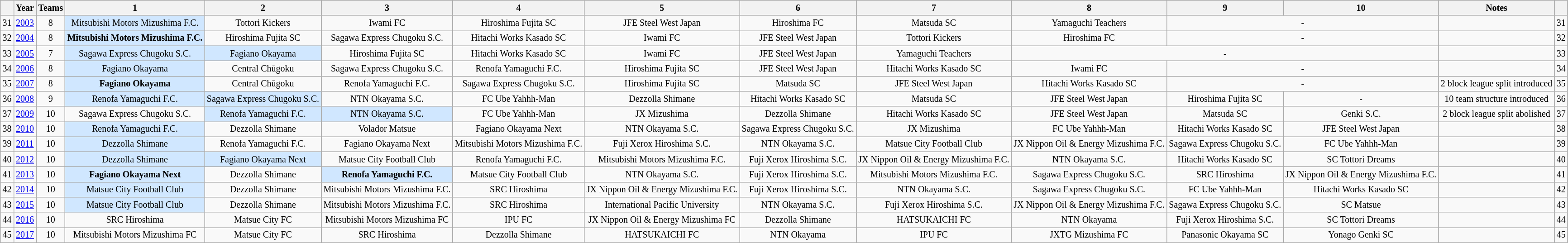<table class="wikitable" style="text-align:center;font-size:smaller;white-space:nowrap">
<tr>
<th></th>
<th>Year</th>
<th>Teams</th>
<th>1</th>
<th>2</th>
<th>3</th>
<th>4</th>
<th>5</th>
<th>6</th>
<th>7</th>
<th>8</th>
<th>9</th>
<th>10</th>
<th>Notes</th>
<th></th>
</tr>
<tr>
<td>31</td>
<td><a href='#'>2003</a></td>
<td>8</td>
<td bgcolor="#D0E7FF">Mitsubishi Motors Mizushima F.C.</td>
<td>Tottori Kickers</td>
<td>Iwami FC</td>
<td>Hiroshima Fujita SC</td>
<td>JFE Steel West Japan</td>
<td>Hiroshima FC</td>
<td>Matsuda SC</td>
<td>Yamaguchi Teachers</td>
<td colspan="2">-</td>
<td></td>
<td>31</td>
</tr>
<tr>
<td>32</td>
<td><a href='#'>2004</a></td>
<td>8</td>
<td bgcolor="#D0E7FF"><strong>Mitsubishi Motors Mizushima F.C.</strong></td>
<td>Hiroshima Fujita SC</td>
<td>Sagawa Express Chugoku S.C.</td>
<td>Hitachi Works Kasado SC</td>
<td>Iwami FC</td>
<td>JFE Steel West Japan</td>
<td>Tottori Kickers</td>
<td>Hiroshima FC</td>
<td colspan="2">-</td>
<td></td>
<td>32</td>
</tr>
<tr>
<td>33</td>
<td><a href='#'>2005</a></td>
<td>7</td>
<td bgcolor="#D0E7FF">Sagawa Express Chugoku S.C.</td>
<td bgcolor="#D0E7FF">Fagiano Okayama</td>
<td>Hiroshima Fujita SC</td>
<td>Hitachi Works Kasado SC</td>
<td>Iwami FC</td>
<td>JFE Steel West Japan</td>
<td>Yamaguchi Teachers</td>
<td colspan="3">-</td>
<td></td>
<td>33</td>
</tr>
<tr>
<td>34</td>
<td><a href='#'>2006</a></td>
<td>8</td>
<td bgcolor="#D0E7FF">Fagiano Okayama</td>
<td>Central Chūgoku</td>
<td>Sagawa Express Chugoku S.C.</td>
<td>Renofa Yamaguchi F.C.</td>
<td>Hiroshima Fujita SC</td>
<td>JFE Steel West Japan</td>
<td>Hitachi Works Kasado SC</td>
<td>Iwami FC</td>
<td colspan="2">-</td>
<td></td>
<td>34</td>
</tr>
<tr>
<td>35</td>
<td><a href='#'>2007</a></td>
<td>8</td>
<td bgcolor="#D0E7FF"><strong>Fagiano Okayama</strong></td>
<td FCbgcolor="#D0E7FF">Central Chūgoku</td>
<td>Renofa Yamaguchi F.C.</td>
<td>Sagawa Express Chugoku S.C.</td>
<td>Hiroshima Fujita SC</td>
<td>Matsuda SC</td>
<td>JFE Steel West Japan</td>
<td>Hitachi Works Kasado SC</td>
<td colspan="2">-</td>
<td>2 block league split introduced</td>
<td>35</td>
</tr>
<tr>
<td>36</td>
<td><a href='#'>2008</a></td>
<td>9</td>
<td bgcolor="#D0E7FF">Renofa Yamaguchi F.C.</td>
<td bgcolor="#D0E7FF">Sagawa Express Chugoku S.C.</td>
<td>NTN Okayama S.C.</td>
<td>FC Ube Yahhh-Man</td>
<td>Dezzolla Shimane</td>
<td>Hitachi Works Kasado SC</td>
<td>Matsuda SC</td>
<td>JFE Steel West Japan</td>
<td>Hiroshima Fujita SC</td>
<td>-</td>
<td>10 team structure introduced</td>
<td>36</td>
</tr>
<tr>
<td>37</td>
<td><a href='#'>2009</a></td>
<td>10</td>
<td>Sagawa Express Chugoku S.C.</td>
<td bgcolor="#D0E7FF">Renofa Yamaguchi F.C.</td>
<td bgcolor="#D0E7FF">NTN Okayama S.C.</td>
<td>FC Ube Yahhh-Man</td>
<td>JX Mizushima</td>
<td>Dezzolla Shimane</td>
<td>Hitachi Works Kasado SC</td>
<td>JFE Steel West Japan</td>
<td>Matsuda SC</td>
<td>Genki S.C.</td>
<td>2 block league split abolished</td>
<td>37</td>
</tr>
<tr>
<td>38</td>
<td><a href='#'>2010</a></td>
<td>10</td>
<td bgcolor="#D0E7FF">Renofa Yamaguchi F.C.</td>
<td>Dezzolla Shimane</td>
<td>Volador Matsue</td>
<td>Fagiano Okayama Next</td>
<td>NTN Okayama S.C.</td>
<td>Sagawa Express Chugoku S.C.</td>
<td>JX Mizushima</td>
<td>FC Ube Yahhh-Man</td>
<td>Hitachi Works Kasado SC</td>
<td>JFE Steel West Japan</td>
<td></td>
<td>38</td>
</tr>
<tr>
<td>39</td>
<td><a href='#'>2011</a></td>
<td>10</td>
<td bgcolor="#D0E7FF">Dezzolla Shimane</td>
<td>Renofa Yamaguchi F.C.</td>
<td>Fagiano Okayama Next</td>
<td>Mitsubishi Motors Mizushima F.C.</td>
<td>Fuji Xerox Hiroshima S.C.</td>
<td>NTN Okayama S.C.</td>
<td>Matsue City Football Club</td>
<td>JX Nippon Oil & Energy Mizushima F.C.</td>
<td>Sagawa Express Chugoku S.C.</td>
<td>FC Ube Yahhh-Man</td>
<td></td>
<td>39</td>
</tr>
<tr>
<td>40</td>
<td><a href='#'>2012</a></td>
<td>10</td>
<td bgcolor="#D0E7FF">Dezzolla Shimane</td>
<td bgcolor="#D0E7FF">Fagiano Okayama Next</td>
<td>Matsue City Football Club</td>
<td>Renofa Yamaguchi F.C.</td>
<td>Mitsubishi Motors Mizushima F.C.</td>
<td>Fuji Xerox Hiroshima S.C.</td>
<td>JX Nippon Oil & Energy Mizushima F.C.</td>
<td>NTN Okayama S.C.</td>
<td>Hitachi Works Kasado SC</td>
<td>SC Tottori Dreams</td>
<td></td>
<td>40</td>
</tr>
<tr>
<td>41</td>
<td><a href='#'>2013</a></td>
<td>10</td>
<td bgcolor="D0E7FF"><strong>Fagiano Okayama Next</strong></td>
<td>Dezzolla Shimane</td>
<td bgcolor="D0E7FF"><strong>Renofa Yamaguchi F.C.</strong></td>
<td>Matsue City Football Club</td>
<td>NTN Okayama S.C.</td>
<td>Fuji Xerox Hiroshima S.C.</td>
<td>Mitsubishi Motors Mizushima F.C.</td>
<td>Sagawa Express Chugoku S.C.</td>
<td>SRC Hiroshima</td>
<td>JX Nippon Oil & Energy Mizushima F.C.</td>
<td></td>
<td>41</td>
</tr>
<tr>
<td>42</td>
<td><a href='#'>2014</a></td>
<td>10</td>
<td bgcolor="D0E7FF">Matsue City Football Club</td>
<td>Dezzolla Shimane</td>
<td>Mitsubishi Motors Mizushima F.C.</td>
<td>SRC Hiroshima</td>
<td>JX Nippon Oil & Energy Mizushima F.C.</td>
<td>Fuji Xerox Hiroshima S.C.</td>
<td>NTN Okayama S.C.</td>
<td>Sagawa Express Chugoku S.C.</td>
<td>FC Ube Yahhh-Man</td>
<td>Hitachi Works Kasado SC</td>
<td></td>
<td>42</td>
</tr>
<tr>
<td>43</td>
<td><a href='#'>2015</a></td>
<td>10</td>
<td bgcolor="D0E7FF">Matsue City Football Club</td>
<td>Dezzolla Shimane</td>
<td>Mitsubishi Motors Mizushima F.C.</td>
<td>SRC Hiroshima</td>
<td>International Pacific University</td>
<td>NTN Okayama S.C.</td>
<td>Fuji Xerox Hiroshima S.C.</td>
<td>JX Nippon Oil & Energy Mizushima F.C.</td>
<td>Sagawa Express Chugoku S.C.</td>
<td>SC Matsue</td>
<td></td>
<td>43</td>
</tr>
<tr>
<td>44</td>
<td><a href='#'>2016</a></td>
<td>10</td>
<td>SRC Hiroshima</td>
<td>Matsue City FC</td>
<td>Mitsubishi Motors Mizushima FC</td>
<td>IPU FC</td>
<td>JX Nippon Oil & Energy Mizushima FC</td>
<td>Dezzolla Shimane</td>
<td>HATSUKAICHI FC</td>
<td>NTN Okayama</td>
<td>Fuji Xerox Hiroshima S.C.</td>
<td>SC Tottori Dreams</td>
<td></td>
<td>44</td>
</tr>
<tr>
<td>45</td>
<td><a href='#'>2017</a></td>
<td>10</td>
<td>Mitsubishi Motors Mizushima FC</td>
<td>Matsue City FC</td>
<td>SRC Hiroshima</td>
<td>Dezzolla Shimane</td>
<td>HATSUKAICHI FC</td>
<td>NTN Okayama</td>
<td>IPU FC</td>
<td>JXTG Mizushima FC</td>
<td>Panasonic Okayama SC</td>
<td>Yonago Genki SC</td>
<td></td>
<td>45</td>
</tr>
</table>
